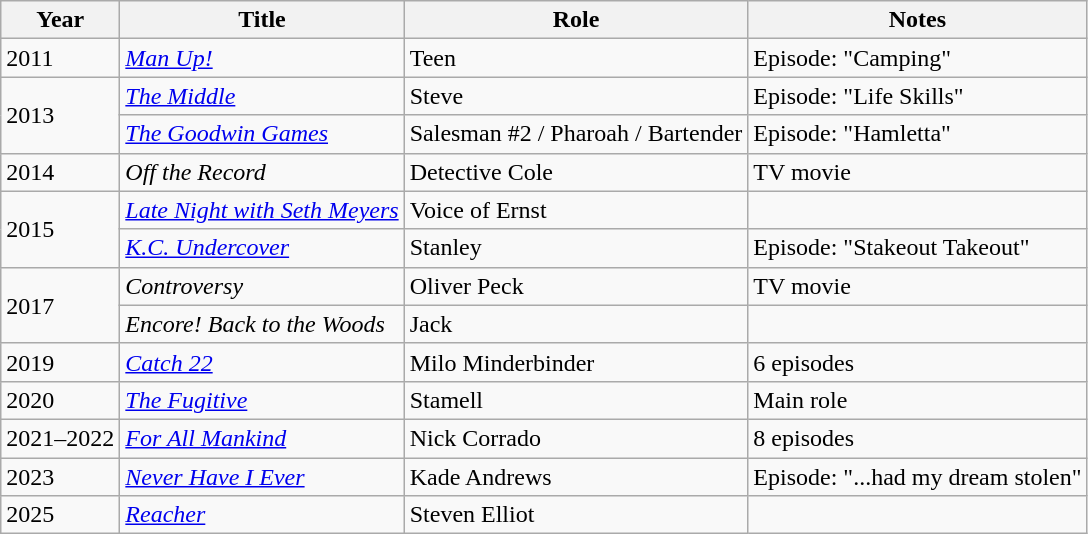<table class="wikitable">
<tr>
<th>Year</th>
<th>Title</th>
<th>Role</th>
<th>Notes</th>
</tr>
<tr>
<td>2011</td>
<td><em><a href='#'>Man Up!</a></em></td>
<td>Teen</td>
<td>Episode: "Camping"</td>
</tr>
<tr>
<td rowspan="2">2013</td>
<td><em><a href='#'>The Middle</a></em></td>
<td>Steve</td>
<td>Episode: "Life Skills"</td>
</tr>
<tr>
<td><em><a href='#'>The Goodwin Games</a></em></td>
<td>Salesman #2 / Pharoah / Bartender</td>
<td>Episode: "Hamletta"</td>
</tr>
<tr>
<td>2014</td>
<td><em>Off the Record</em></td>
<td>Detective Cole</td>
<td>TV movie</td>
</tr>
<tr>
<td rowspan="2">2015</td>
<td><em><a href='#'>Late Night with Seth Meyers</a></em></td>
<td>Voice of Ernst</td>
<td></td>
</tr>
<tr>
<td><em><a href='#'>K.C. Undercover</a></em></td>
<td>Stanley</td>
<td>Episode: "Stakeout Takeout"</td>
</tr>
<tr>
<td rowspan="2">2017</td>
<td><em>Controversy</em></td>
<td>Oliver Peck</td>
<td>TV movie</td>
</tr>
<tr>
<td><em>Encore! Back to the Woods</em></td>
<td>Jack</td>
<td></td>
</tr>
<tr>
<td>2019</td>
<td><em><a href='#'>Catch 22</a></em></td>
<td>Milo Minderbinder</td>
<td>6 episodes</td>
</tr>
<tr>
<td>2020</td>
<td><em><a href='#'>The Fugitive</a></em></td>
<td>Stamell</td>
<td>Main role</td>
</tr>
<tr>
<td>2021–2022</td>
<td><em><a href='#'>For All Mankind</a></em></td>
<td>Nick Corrado</td>
<td>8 episodes</td>
</tr>
<tr>
<td>2023</td>
<td><em><a href='#'>Never Have I Ever</a></em></td>
<td>Kade Andrews</td>
<td>Episode: "...had my dream stolen"</td>
</tr>
<tr>
<td>2025</td>
<td><em><a href='#'>Reacher</a></em></td>
<td>Steven Elliot</td>
<td></td>
</tr>
</table>
